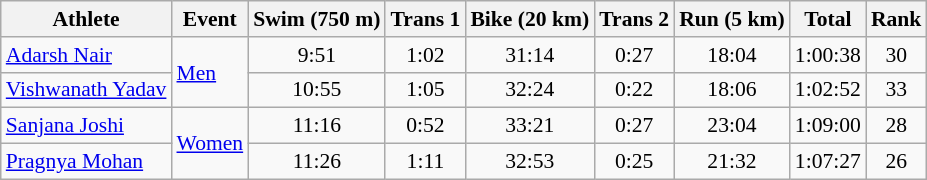<table class="wikitable" border="1" style="font-size:90%; text-align:center">
<tr>
<th>Athlete</th>
<th>Event</th>
<th>Swim (750 m)</th>
<th>Trans 1</th>
<th>Bike (20 km)</th>
<th>Trans 2</th>
<th>Run (5 km)</th>
<th>Total</th>
<th>Rank</th>
</tr>
<tr>
<td align=left><a href='#'>Adarsh Nair</a></td>
<td align=left rowspan=2><a href='#'>Men</a></td>
<td>9:51</td>
<td>1:02</td>
<td>31:14</td>
<td>0:27</td>
<td>18:04</td>
<td>1:00:38</td>
<td>30</td>
</tr>
<tr>
<td align=left><a href='#'>Vishwanath Yadav</a></td>
<td>10:55</td>
<td>1:05</td>
<td>32:24</td>
<td>0:22</td>
<td>18:06</td>
<td>1:02:52</td>
<td>33</td>
</tr>
<tr>
<td align=left><a href='#'>Sanjana Joshi</a></td>
<td align=left rowspan=2><a href='#'>Women</a></td>
<td>11:16</td>
<td>0:52</td>
<td>33:21</td>
<td>0:27</td>
<td>23:04</td>
<td>1:09:00</td>
<td>28</td>
</tr>
<tr>
<td align=left><a href='#'>Pragnya Mohan</a></td>
<td>11:26</td>
<td>1:11</td>
<td>32:53</td>
<td>0:25</td>
<td>21:32</td>
<td>1:07:27</td>
<td>26</td>
</tr>
</table>
